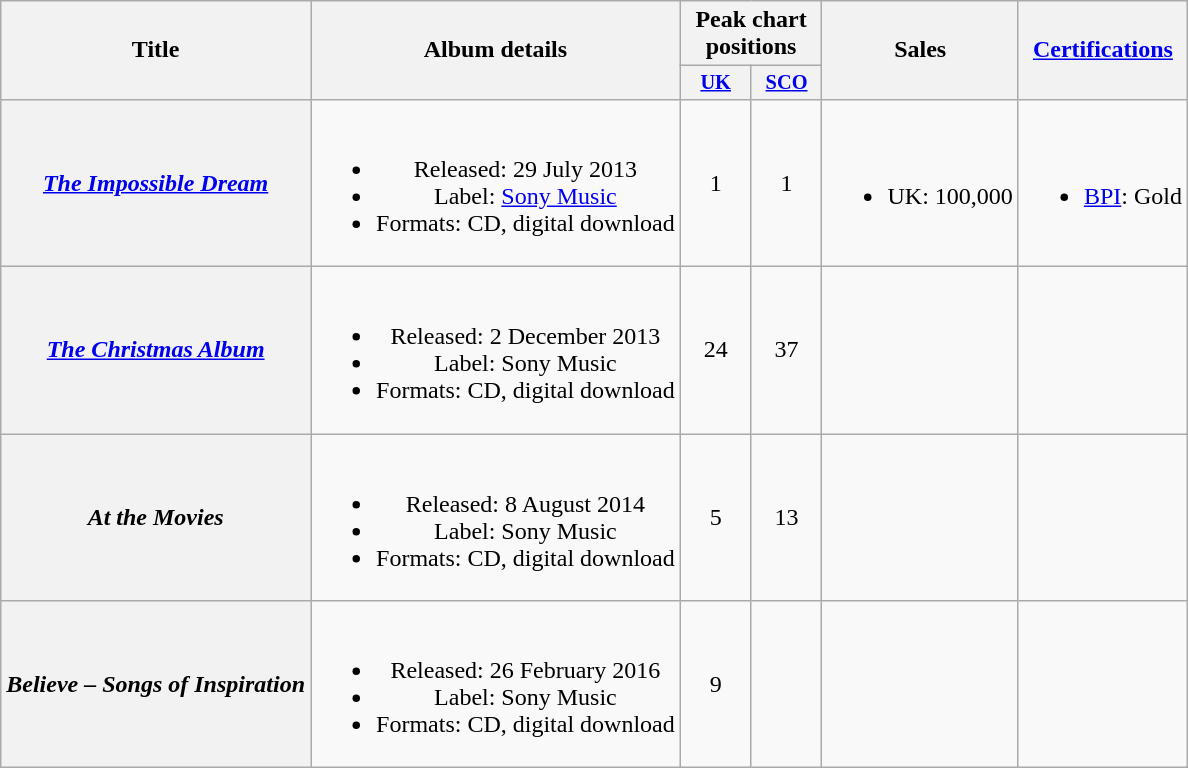<table class="wikitable plainrowheaders" style="text-align:center;">
<tr>
<th scope="col" rowspan="2">Title</th>
<th scope="col" rowspan="2">Album details</th>
<th scope="col" colspan="2">Peak chart positions</th>
<th scope="col" rowspan="2">Sales</th>
<th scope="col" rowspan="2"><a href='#'>Certifications</a></th>
</tr>
<tr>
<th scope="col" style="width:3em;font-size:85%;"><a href='#'>UK</a><br></th>
<th scope="col" style="width:3em;font-size:85%;"><a href='#'>SCO</a><br></th>
</tr>
<tr>
<th scope="row"><em><a href='#'>The Impossible Dream</a></em></th>
<td><br><ul><li>Released: 29 July 2013</li><li>Label: <a href='#'>Sony Music</a></li><li>Formats: CD, digital download</li></ul></td>
<td>1</td>
<td>1</td>
<td><br><ul><li>UK: 100,000</li></ul></td>
<td><br><ul><li><a href='#'>BPI</a>: Gold</li></ul></td>
</tr>
<tr>
<th scope="row"><em><a href='#'>The Christmas Album</a></em></th>
<td><br><ul><li>Released: 2 December 2013</li><li>Label: Sony Music</li><li>Formats: CD, digital download</li></ul></td>
<td>24</td>
<td>37</td>
<td></td>
<td></td>
</tr>
<tr>
<th scope="row"><em>At the Movies</em></th>
<td><br><ul><li>Released: 8 August 2014</li><li>Label: Sony Music</li><li>Formats: CD, digital download</li></ul></td>
<td>5</td>
<td>13</td>
<td></td>
<td></td>
</tr>
<tr>
<th scope="row"><em>Believe – Songs of Inspiration</em></th>
<td><br><ul><li>Released: 26 February 2016</li><li>Label: Sony Music</li><li>Formats: CD, digital download</li></ul></td>
<td>9</td>
<td></td>
<td></td>
<td></td>
</tr>
</table>
